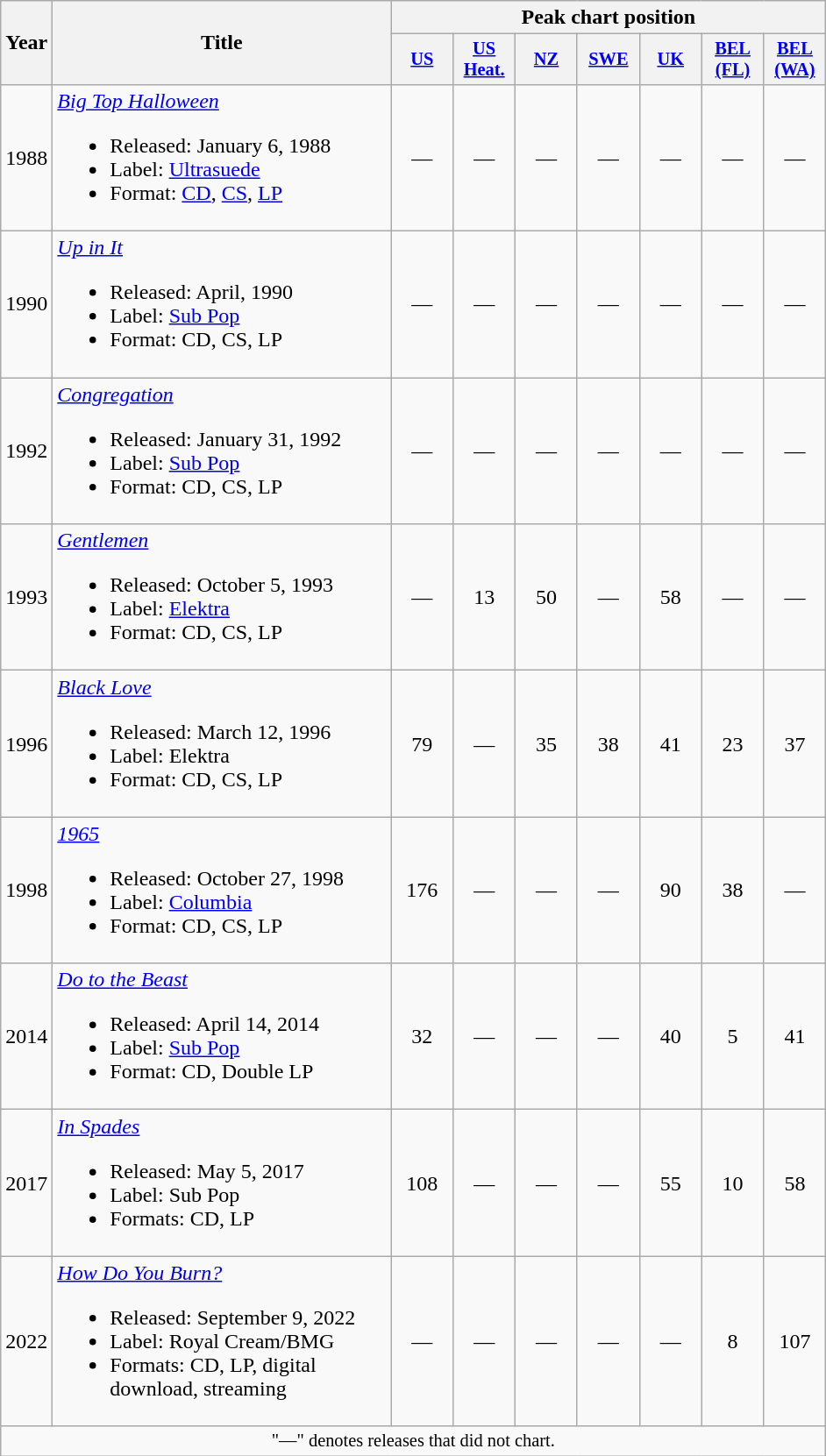<table class="wikitable">
<tr>
<th rowspan="2">Year</th>
<th rowspan="2" width="250">Title</th>
<th colspan="7">Peak chart position</th>
</tr>
<tr>
<th style="width:3em;font-size:85%"><a href='#'>US</a><br></th>
<th style="width:3em;font-size:85%"><a href='#'>US<br>Heat.</a><br></th>
<th style="width:3em;font-size:85%"><a href='#'>NZ</a><br></th>
<th style="width:3em;font-size:85%"><a href='#'>SWE</a><br></th>
<th style="width:3em;font-size:85%"><a href='#'>UK</a><br></th>
<th style="width:3em;font-size:85%"><a href='#'>BEL<br>(FL)</a><br></th>
<th style="width:3em;font-size:85%"><a href='#'>BEL<br>(WA)</a><br></th>
</tr>
<tr>
<td>1988</td>
<td><em><a href='#'>Big Top Halloween</a></em><br><ul><li>Released: January 6, 1988</li><li>Label: <a href='#'>Ultrasuede</a></li><li>Format: <a href='#'>CD</a>, <a href='#'>CS</a>, <a href='#'>LP</a></li></ul></td>
<td align="center">—</td>
<td align="center">—</td>
<td align="center">—</td>
<td align="center">—</td>
<td align="center">—</td>
<td align="center">—</td>
<td align="center">—</td>
</tr>
<tr>
<td>1990</td>
<td><em><a href='#'>Up in It</a></em><br><ul><li>Released: April, 1990</li><li>Label: <a href='#'>Sub Pop</a></li><li>Format: CD, CS, LP</li></ul></td>
<td align="center">—</td>
<td align="center">—</td>
<td align="center">—</td>
<td align="center">—</td>
<td align="center">—</td>
<td align="center">—</td>
<td align="center">—</td>
</tr>
<tr>
<td>1992</td>
<td><em><a href='#'>Congregation</a></em><br><ul><li>Released: January 31, 1992</li><li>Label: <a href='#'>Sub Pop</a></li><li>Format: CD, CS, LP</li></ul></td>
<td align="center">—</td>
<td align="center">—</td>
<td align="center">—</td>
<td align="center">—</td>
<td align="center">—</td>
<td align="center">—</td>
<td align="center">—</td>
</tr>
<tr>
<td>1993</td>
<td><em><a href='#'>Gentlemen</a></em><br><ul><li>Released: October 5, 1993</li><li>Label: <a href='#'>Elektra</a></li><li>Format: CD, CS, LP</li></ul></td>
<td align="center">—</td>
<td align="center">13</td>
<td align="center">50</td>
<td align="center">—</td>
<td align="center">58</td>
<td align="center">—</td>
<td align="center">—</td>
</tr>
<tr>
<td>1996</td>
<td><em><a href='#'>Black Love</a></em><br><ul><li>Released: March 12, 1996</li><li>Label: Elektra</li><li>Format: CD, CS, LP</li></ul></td>
<td align="center">79</td>
<td align="center">—</td>
<td align="center">35</td>
<td align="center">38</td>
<td align="center">41</td>
<td align="center">23</td>
<td align="center">37</td>
</tr>
<tr>
<td>1998</td>
<td><em><a href='#'>1965</a></em><br><ul><li>Released: October 27, 1998</li><li>Label: <a href='#'>Columbia</a></li><li>Format: CD, CS, LP</li></ul></td>
<td align="center">176</td>
<td align="center">—</td>
<td align="center">—</td>
<td align="center">—</td>
<td align="center">90</td>
<td align="center">38</td>
<td align="center">—</td>
</tr>
<tr>
<td>2014</td>
<td><em><a href='#'>Do to the Beast</a></em><br><ul><li>Released: April 14, 2014</li><li>Label: <a href='#'>Sub Pop</a></li><li>Format: CD, Double LP</li></ul></td>
<td align="center">32</td>
<td align="center">—</td>
<td align="center">—</td>
<td align="center">—</td>
<td align="center">40</td>
<td align="center">5</td>
<td align="center">41</td>
</tr>
<tr>
<td>2017</td>
<td><em><a href='#'>In Spades</a></em><br><ul><li>Released: May 5, 2017</li><li>Label: Sub Pop</li><li>Formats: CD, LP</li></ul></td>
<td align="center">108</td>
<td align="center">—</td>
<td align="center">—</td>
<td align="center">—</td>
<td align="center">55</td>
<td align="center">10</td>
<td align="center">58</td>
</tr>
<tr>
<td>2022</td>
<td><em><a href='#'>How Do You Burn?</a></em><br><ul><li>Released: September 9, 2022</li><li>Label: Royal Cream/BMG</li><li>Formats: CD, LP, digital download, streaming</li></ul></td>
<td align="center">—</td>
<td align="center">—</td>
<td align="center">—</td>
<td align="center">—</td>
<td align="center">—</td>
<td align="center">8</td>
<td align="center">107</td>
</tr>
<tr>
<td align="center" colspan="30" style="font-size: 85%">"—" denotes releases that did not chart.</td>
</tr>
</table>
